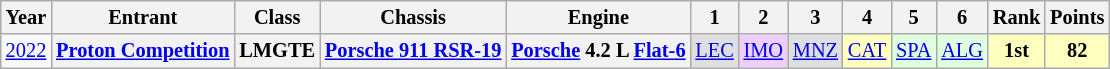<table class="wikitable" style="text-align:center; font-size:85%">
<tr>
<th>Year</th>
<th>Entrant</th>
<th>Class</th>
<th>Chassis</th>
<th>Engine</th>
<th>1</th>
<th>2</th>
<th>3</th>
<th>4</th>
<th>5</th>
<th>6</th>
<th>Rank</th>
<th>Points</th>
</tr>
<tr>
<td><a href='#'>2022</a></td>
<th nowrap><a href='#'>Proton Competition</a></th>
<th>LMGTE</th>
<th nowrap><a href='#'>Porsche 911 RSR-19</a></th>
<th nowrap><a href='#'>Porsche</a> 4.2 L <a href='#'>Flat-6</a></th>
<td style="background:#DFDFDF;"><a href='#'>LEC</a><br></td>
<td style="background:#EFCFFF;"><a href='#'>IMO</a><br></td>
<td style="background:#DFDFDF;"><a href='#'>MNZ</a><br></td>
<td style="background:#FFFFBF;"><a href='#'>CAT</a><br></td>
<td style="background:#DFFFDF;"><a href='#'>SPA</a><br></td>
<td style="background:#DFFFDF;"><a href='#'>ALG</a><br></td>
<th style="background:#FFFFBF;">1st</th>
<th style="background:#FFFFBF;">82</th>
</tr>
</table>
